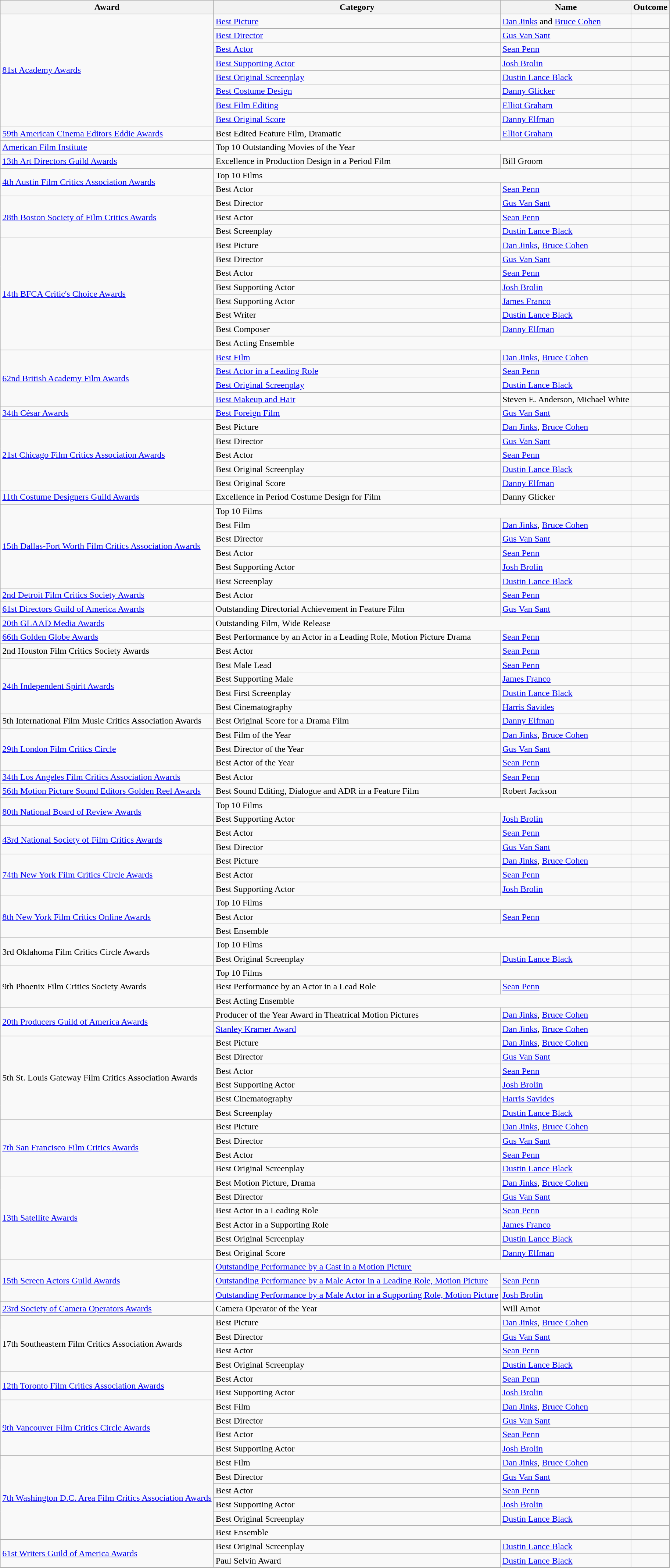<table class="wikitable sortable" border="1" style="font-size: 100%;">
<tr>
<th>Award</th>
<th>Category</th>
<th>Name</th>
<th>Outcome</th>
</tr>
<tr>
<td rowspan="8"><a href='#'>81st Academy Awards</a></td>
<td><a href='#'>Best Picture</a></td>
<td><a href='#'>Dan Jinks</a> and <a href='#'>Bruce Cohen</a></td>
<td></td>
</tr>
<tr>
<td><a href='#'>Best Director</a></td>
<td><a href='#'>Gus Van Sant</a></td>
<td></td>
</tr>
<tr>
<td><a href='#'>Best Actor</a></td>
<td><a href='#'>Sean Penn</a></td>
<td></td>
</tr>
<tr>
<td><a href='#'>Best Supporting Actor</a></td>
<td><a href='#'>Josh Brolin</a></td>
<td></td>
</tr>
<tr>
<td><a href='#'>Best Original Screenplay</a></td>
<td><a href='#'>Dustin Lance Black</a></td>
<td></td>
</tr>
<tr>
<td><a href='#'>Best Costume Design</a></td>
<td><a href='#'>Danny Glicker</a></td>
<td></td>
</tr>
<tr>
<td><a href='#'>Best Film Editing</a></td>
<td><a href='#'>Elliot Graham</a></td>
<td></td>
</tr>
<tr>
<td><a href='#'>Best Original Score</a></td>
<td><a href='#'>Danny Elfman</a></td>
<td></td>
</tr>
<tr>
<td><a href='#'>59th American Cinema Editors Eddie Awards</a></td>
<td>Best Edited Feature Film, Dramatic</td>
<td><a href='#'>Elliot Graham</a></td>
<td></td>
</tr>
<tr>
<td><a href='#'>American Film Institute</a></td>
<td colspan="2">Top 10 Outstanding Movies of the Year</td>
<td></td>
</tr>
<tr>
<td><a href='#'>13th Art Directors Guild Awards</a></td>
<td>Excellence in Production Design in a Period Film</td>
<td>Bill Groom</td>
<td></td>
</tr>
<tr>
<td rowspan="2"><a href='#'>4th Austin Film Critics Association Awards</a></td>
<td colspan="2">Top 10 Films</td>
<td></td>
</tr>
<tr>
<td>Best Actor</td>
<td><a href='#'>Sean Penn</a></td>
<td></td>
</tr>
<tr>
<td rowspan="3"><a href='#'>28th Boston Society of Film Critics Awards</a></td>
<td>Best Director</td>
<td><a href='#'>Gus Van Sant</a></td>
<td></td>
</tr>
<tr>
<td>Best Actor</td>
<td><a href='#'>Sean Penn</a></td>
<td></td>
</tr>
<tr>
<td>Best Screenplay</td>
<td><a href='#'>Dustin Lance Black</a></td>
<td></td>
</tr>
<tr>
<td rowspan="8"><a href='#'>14th BFCA Critic's Choice Awards</a></td>
<td>Best Picture</td>
<td><a href='#'>Dan Jinks</a>, <a href='#'>Bruce Cohen</a></td>
<td></td>
</tr>
<tr>
<td>Best Director</td>
<td><a href='#'>Gus Van Sant</a></td>
<td></td>
</tr>
<tr>
<td>Best Actor</td>
<td><a href='#'>Sean Penn</a></td>
<td></td>
</tr>
<tr>
<td>Best Supporting Actor</td>
<td><a href='#'>Josh Brolin</a></td>
<td></td>
</tr>
<tr>
<td>Best Supporting Actor</td>
<td><a href='#'>James Franco</a></td>
<td></td>
</tr>
<tr>
<td>Best Writer</td>
<td><a href='#'>Dustin Lance Black</a></td>
<td></td>
</tr>
<tr>
<td>Best Composer</td>
<td><a href='#'>Danny Elfman</a></td>
<td></td>
</tr>
<tr>
<td colspan="2">Best Acting Ensemble</td>
<td></td>
</tr>
<tr>
<td rowspan="4"><a href='#'>62nd British Academy Film Awards</a></td>
<td><a href='#'>Best Film</a></td>
<td><a href='#'>Dan Jinks</a>, <a href='#'>Bruce Cohen</a></td>
<td></td>
</tr>
<tr>
<td><a href='#'>Best Actor in a Leading Role</a></td>
<td><a href='#'>Sean Penn</a></td>
<td></td>
</tr>
<tr>
<td><a href='#'>Best Original Screenplay</a></td>
<td><a href='#'>Dustin Lance Black</a></td>
<td></td>
</tr>
<tr>
<td><a href='#'>Best Makeup and Hair</a></td>
<td>Steven E. Anderson, Michael White</td>
<td></td>
</tr>
<tr>
<td><a href='#'>34th César Awards</a></td>
<td><a href='#'>Best Foreign Film</a></td>
<td><a href='#'>Gus Van Sant</a></td>
<td></td>
</tr>
<tr>
<td rowspan="5"><a href='#'>21st Chicago Film Critics Association Awards</a></td>
<td>Best Picture</td>
<td><a href='#'>Dan Jinks</a>, <a href='#'>Bruce Cohen</a></td>
<td></td>
</tr>
<tr>
<td>Best Director</td>
<td><a href='#'>Gus Van Sant</a></td>
<td></td>
</tr>
<tr>
<td>Best Actor</td>
<td><a href='#'>Sean Penn</a></td>
<td></td>
</tr>
<tr>
<td>Best Original Screenplay</td>
<td><a href='#'>Dustin Lance Black</a></td>
<td></td>
</tr>
<tr>
<td>Best Original Score</td>
<td><a href='#'>Danny Elfman</a></td>
<td></td>
</tr>
<tr>
<td><a href='#'>11th Costume Designers Guild Awards</a></td>
<td>Excellence in Period Costume Design for Film</td>
<td>Danny Glicker</td>
<td></td>
</tr>
<tr>
<td rowspan="6"><a href='#'>15th Dallas-Fort Worth Film Critics Association Awards</a></td>
<td colspan="2">Top 10 Films</td>
<td></td>
</tr>
<tr>
<td>Best Film</td>
<td><a href='#'>Dan Jinks</a>, <a href='#'>Bruce Cohen</a></td>
<td></td>
</tr>
<tr>
<td>Best Director</td>
<td><a href='#'>Gus Van Sant</a></td>
<td></td>
</tr>
<tr>
<td>Best Actor</td>
<td><a href='#'>Sean Penn</a></td>
<td></td>
</tr>
<tr>
<td>Best Supporting Actor</td>
<td><a href='#'>Josh Brolin</a></td>
<td></td>
</tr>
<tr>
<td>Best Screenplay</td>
<td><a href='#'>Dustin Lance Black</a></td>
<td></td>
</tr>
<tr>
<td><a href='#'>2nd Detroit Film Critics Society Awards</a></td>
<td>Best Actor</td>
<td><a href='#'>Sean Penn</a></td>
<td></td>
</tr>
<tr>
<td><a href='#'>61st Directors Guild of America Awards</a></td>
<td>Outstanding Directorial Achievement in Feature Film</td>
<td><a href='#'>Gus Van Sant</a></td>
<td></td>
</tr>
<tr>
<td><a href='#'>20th GLAAD Media Awards</a></td>
<td colspan="2">Outstanding Film, Wide Release</td>
<td></td>
</tr>
<tr>
<td><a href='#'>66th Golden Globe Awards</a></td>
<td>Best Performance by an Actor in a Leading Role, Motion Picture Drama</td>
<td><a href='#'>Sean Penn</a></td>
<td></td>
</tr>
<tr>
<td>2nd Houston Film Critics Society Awards</td>
<td>Best Actor</td>
<td><a href='#'>Sean Penn</a></td>
<td></td>
</tr>
<tr>
<td rowspan="4"><a href='#'>24th Independent Spirit Awards</a></td>
<td>Best Male Lead</td>
<td><a href='#'>Sean Penn</a></td>
<td></td>
</tr>
<tr>
<td>Best Supporting Male</td>
<td><a href='#'>James Franco</a></td>
<td></td>
</tr>
<tr>
<td>Best First Screenplay</td>
<td><a href='#'>Dustin Lance Black</a></td>
<td></td>
</tr>
<tr>
<td>Best Cinematography</td>
<td><a href='#'>Harris Savides</a></td>
<td></td>
</tr>
<tr>
<td rowspan="1">5th International Film Music Critics Association Awards</td>
<td>Best Original Score for a Drama Film</td>
<td><a href='#'>Danny Elfman</a></td>
<td></td>
</tr>
<tr>
<td rowspan="3"><a href='#'>29th London Film Critics Circle</a></td>
<td>Best Film of the Year</td>
<td><a href='#'>Dan Jinks</a>, <a href='#'>Bruce Cohen</a></td>
<td></td>
</tr>
<tr>
<td>Best Director of the Year</td>
<td><a href='#'>Gus Van Sant</a></td>
<td></td>
</tr>
<tr>
<td>Best Actor of the Year</td>
<td><a href='#'>Sean Penn</a></td>
<td></td>
</tr>
<tr>
<td><a href='#'>34th Los Angeles Film Critics Association Awards</a></td>
<td>Best Actor</td>
<td><a href='#'>Sean Penn</a></td>
<td></td>
</tr>
<tr>
<td><a href='#'>56th Motion Picture Sound Editors Golden Reel Awards</a></td>
<td>Best Sound Editing, Dialogue and ADR in a Feature Film</td>
<td>Robert Jackson</td>
<td></td>
</tr>
<tr>
<td rowspan="2"><a href='#'>80th National Board of Review Awards</a></td>
<td colspan="2">Top 10 Films</td>
<td></td>
</tr>
<tr>
<td>Best Supporting Actor</td>
<td><a href='#'>Josh Brolin</a></td>
<td></td>
</tr>
<tr>
<td rowspan="2"><a href='#'>43rd National Society of Film Critics Awards</a></td>
<td>Best Actor</td>
<td><a href='#'>Sean Penn</a></td>
<td></td>
</tr>
<tr>
<td>Best Director</td>
<td><a href='#'>Gus Van Sant</a></td>
<td></td>
</tr>
<tr>
<td rowspan="3"><a href='#'>74th New York Film Critics Circle Awards</a></td>
<td>Best Picture</td>
<td><a href='#'>Dan Jinks</a>, <a href='#'>Bruce Cohen</a></td>
<td></td>
</tr>
<tr>
<td>Best Actor</td>
<td><a href='#'>Sean Penn</a></td>
<td></td>
</tr>
<tr>
<td>Best Supporting Actor</td>
<td><a href='#'>Josh Brolin</a></td>
<td></td>
</tr>
<tr>
<td rowspan="3"><a href='#'>8th New York Film Critics Online Awards</a></td>
<td colspan="2">Top 10 Films</td>
<td></td>
</tr>
<tr>
<td>Best Actor</td>
<td><a href='#'>Sean Penn</a></td>
<td></td>
</tr>
<tr>
<td colspan="2">Best Ensemble</td>
<td></td>
</tr>
<tr>
<td rowspan="2">3rd Oklahoma Film Critics Circle Awards</td>
<td colspan="2">Top 10 Films</td>
<td></td>
</tr>
<tr>
<td>Best Original Screenplay</td>
<td><a href='#'>Dustin Lance Black</a></td>
<td></td>
</tr>
<tr>
<td rowspan="3">9th Phoenix Film Critics Society Awards</td>
<td colspan="2">Top 10 Films</td>
<td></td>
</tr>
<tr>
<td>Best Performance by an Actor in a Lead Role</td>
<td><a href='#'>Sean Penn</a></td>
<td></td>
</tr>
<tr>
<td colspan="2">Best Acting Ensemble</td>
<td></td>
</tr>
<tr>
<td rowspan="2"><a href='#'>20th Producers Guild of America Awards</a></td>
<td>Producer of the Year Award in Theatrical Motion Pictures</td>
<td><a href='#'>Dan Jinks</a>, <a href='#'>Bruce Cohen</a></td>
<td></td>
</tr>
<tr>
<td><a href='#'>Stanley Kramer Award</a></td>
<td><a href='#'>Dan Jinks</a>, <a href='#'>Bruce Cohen</a></td>
<td></td>
</tr>
<tr>
<td rowspan="6">5th St. Louis Gateway Film Critics Association Awards</td>
<td>Best Picture</td>
<td><a href='#'>Dan Jinks</a>, <a href='#'>Bruce Cohen</a></td>
<td></td>
</tr>
<tr>
<td>Best Director</td>
<td><a href='#'>Gus Van Sant</a></td>
<td></td>
</tr>
<tr>
<td>Best Actor</td>
<td><a href='#'>Sean Penn</a></td>
<td></td>
</tr>
<tr>
<td>Best Supporting Actor</td>
<td><a href='#'>Josh Brolin</a></td>
<td></td>
</tr>
<tr>
<td>Best Cinematography</td>
<td><a href='#'>Harris Savides</a></td>
<td></td>
</tr>
<tr>
<td>Best Screenplay</td>
<td><a href='#'>Dustin Lance Black</a></td>
<td></td>
</tr>
<tr>
<td rowspan="4"><a href='#'>7th San Francisco Film Critics Awards</a></td>
<td>Best Picture</td>
<td><a href='#'>Dan Jinks</a>, <a href='#'>Bruce Cohen</a></td>
<td></td>
</tr>
<tr>
<td>Best Director</td>
<td><a href='#'>Gus Van Sant</a></td>
<td></td>
</tr>
<tr>
<td>Best Actor</td>
<td><a href='#'>Sean Penn</a></td>
<td></td>
</tr>
<tr>
<td>Best Original Screenplay</td>
<td><a href='#'>Dustin Lance Black</a></td>
<td></td>
</tr>
<tr>
<td rowspan="6"><a href='#'>13th Satellite Awards</a></td>
<td>Best Motion Picture, Drama</td>
<td><a href='#'>Dan Jinks</a>, <a href='#'>Bruce Cohen</a></td>
<td></td>
</tr>
<tr>
<td>Best Director</td>
<td><a href='#'>Gus Van Sant</a></td>
<td></td>
</tr>
<tr>
<td>Best Actor in a Leading Role</td>
<td><a href='#'>Sean Penn</a></td>
<td></td>
</tr>
<tr>
<td>Best Actor in a Supporting Role</td>
<td><a href='#'>James Franco</a></td>
<td></td>
</tr>
<tr>
<td>Best Original Screenplay</td>
<td><a href='#'>Dustin Lance Black</a></td>
<td></td>
</tr>
<tr>
<td>Best Original Score</td>
<td><a href='#'>Danny Elfman</a></td>
<td></td>
</tr>
<tr>
<td rowspan="3"><a href='#'>15th Screen Actors Guild Awards</a></td>
<td colspan="2"><a href='#'>Outstanding Performance by a Cast in a Motion Picture</a></td>
<td></td>
</tr>
<tr>
<td><a href='#'>Outstanding Performance by a Male Actor in a Leading Role, Motion Picture</a></td>
<td><a href='#'>Sean Penn</a></td>
<td></td>
</tr>
<tr>
<td><a href='#'>Outstanding Performance by a Male Actor in a Supporting Role, Motion Picture</a></td>
<td><a href='#'>Josh Brolin</a></td>
<td></td>
</tr>
<tr>
<td><a href='#'>23rd Society of Camera Operators Awards</a></td>
<td>Camera Operator of the Year</td>
<td>Will Arnot</td>
<td></td>
</tr>
<tr>
<td rowspan="4">17th Southeastern Film Critics Association Awards</td>
<td>Best Picture</td>
<td><a href='#'>Dan Jinks</a>, <a href='#'>Bruce Cohen</a></td>
<td></td>
</tr>
<tr>
<td>Best Director</td>
<td><a href='#'>Gus Van Sant</a></td>
<td></td>
</tr>
<tr>
<td>Best Actor</td>
<td><a href='#'>Sean Penn</a></td>
<td></td>
</tr>
<tr>
<td>Best Original Screenplay</td>
<td><a href='#'>Dustin Lance Black</a></td>
<td></td>
</tr>
<tr>
<td rowspan="2"><a href='#'>12th Toronto Film Critics Association Awards</a></td>
<td>Best Actor</td>
<td><a href='#'>Sean Penn</a></td>
<td></td>
</tr>
<tr>
<td>Best Supporting Actor</td>
<td><a href='#'>Josh Brolin</a></td>
<td></td>
</tr>
<tr>
<td rowspan="4"><a href='#'>9th Vancouver Film Critics Circle Awards</a></td>
<td>Best Film</td>
<td><a href='#'>Dan Jinks</a>, <a href='#'>Bruce Cohen</a></td>
<td></td>
</tr>
<tr>
<td>Best Director</td>
<td><a href='#'>Gus Van Sant</a></td>
<td></td>
</tr>
<tr>
<td>Best Actor</td>
<td><a href='#'>Sean Penn</a></td>
<td></td>
</tr>
<tr>
<td>Best Supporting Actor</td>
<td><a href='#'>Josh Brolin</a></td>
<td></td>
</tr>
<tr>
<td rowspan="6"><a href='#'>7th Washington D.C. Area Film Critics Association Awards</a></td>
<td>Best Film</td>
<td><a href='#'>Dan Jinks</a>, <a href='#'>Bruce Cohen</a></td>
<td></td>
</tr>
<tr>
<td>Best Director</td>
<td><a href='#'>Gus Van Sant</a></td>
<td></td>
</tr>
<tr>
<td>Best Actor</td>
<td><a href='#'>Sean Penn</a></td>
<td></td>
</tr>
<tr>
<td>Best Supporting Actor</td>
<td><a href='#'>Josh Brolin</a></td>
<td></td>
</tr>
<tr>
<td>Best Original Screenplay</td>
<td><a href='#'>Dustin Lance Black</a></td>
<td></td>
</tr>
<tr>
<td colspan="2">Best Ensemble</td>
<td></td>
</tr>
<tr>
<td rowspan="2"><a href='#'>61st Writers Guild of America Awards</a></td>
<td>Best Original Screenplay</td>
<td><a href='#'>Dustin Lance Black</a></td>
<td></td>
</tr>
<tr>
<td>Paul Selvin Award</td>
<td><a href='#'>Dustin Lance Black</a></td>
<td></td>
</tr>
</table>
